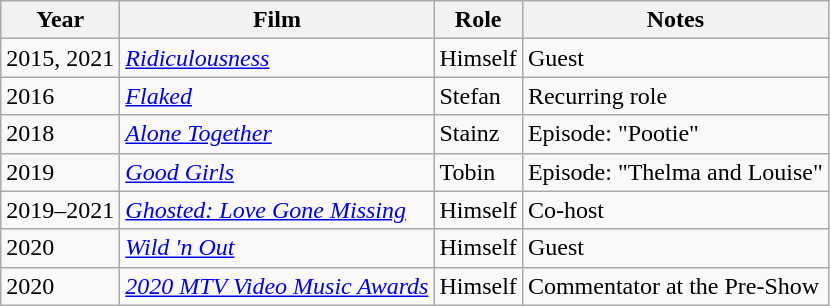<table class="wikitable">
<tr>
<th>Year</th>
<th>Film</th>
<th>Role</th>
<th>Notes</th>
</tr>
<tr>
<td>2015, 2021</td>
<td><em><a href='#'>Ridiculousness</a></em></td>
<td>Himself</td>
<td>Guest</td>
</tr>
<tr>
<td>2016</td>
<td><em><a href='#'>Flaked</a></em></td>
<td>Stefan</td>
<td>Recurring role</td>
</tr>
<tr>
<td>2018</td>
<td><em><a href='#'>Alone Together</a></em></td>
<td>Stainz</td>
<td>Episode: "Pootie"</td>
</tr>
<tr>
<td>2019</td>
<td><em><a href='#'>Good Girls</a></em></td>
<td>Tobin</td>
<td>Episode: "Thelma and Louise"</td>
</tr>
<tr>
<td>2019–2021</td>
<td><em><a href='#'>Ghosted: Love Gone Missing</a></em></td>
<td>Himself</td>
<td>Co-host</td>
</tr>
<tr>
<td>2020</td>
<td><em><a href='#'>Wild 'n Out</a></em></td>
<td>Himself</td>
<td>Guest</td>
</tr>
<tr>
<td>2020</td>
<td><em><a href='#'>2020 MTV Video Music Awards</a></em></td>
<td>Himself</td>
<td>Commentator at the Pre-Show</td>
</tr>
</table>
